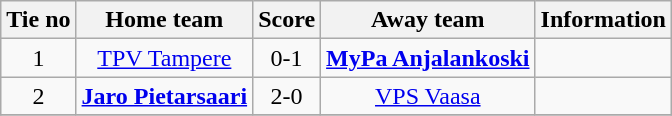<table class="wikitable" style="text-align:center">
<tr>
<th style= width="40px">Tie no</th>
<th style= width="150px">Home team</th>
<th style= width="60px">Score</th>
<th style= width="150px">Away team</th>
<th style= width="30px">Information</th>
</tr>
<tr>
<td>1</td>
<td><a href='#'>TPV Tampere</a></td>
<td>0-1</td>
<td><strong><a href='#'>MyPa Anjalankoski</a></strong></td>
<td></td>
</tr>
<tr>
<td>2</td>
<td><strong><a href='#'>Jaro Pietarsaari</a></strong></td>
<td>2-0</td>
<td><a href='#'>VPS Vaasa</a></td>
<td></td>
</tr>
<tr>
</tr>
</table>
